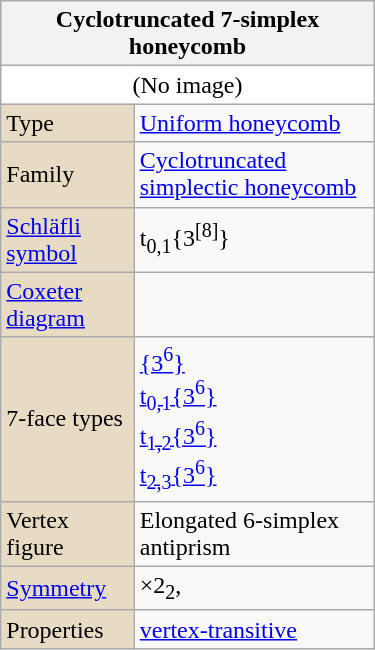<table class="wikitable" align="right" style="margin-left:10px" width="250">
<tr>
<th bgcolor=#e7dcc3 colspan=2>Cyclotruncated 7-simplex honeycomb</th>
</tr>
<tr>
<td bgcolor=#ffffff align=center colspan=2>(No image)</td>
</tr>
<tr>
<td bgcolor=#e7dcc3>Type</td>
<td><a href='#'>Uniform honeycomb</a></td>
</tr>
<tr>
<td bgcolor=#e7dcc3>Family</td>
<td><a href='#'>Cyclotruncated simplectic honeycomb</a></td>
</tr>
<tr>
<td bgcolor=#e7dcc3><a href='#'>Schläfli symbol</a></td>
<td>t<sub>0,1</sub>{3<sup>[8]</sup>}</td>
</tr>
<tr>
<td bgcolor=#e7dcc3><a href='#'>Coxeter diagram</a></td>
<td></td>
</tr>
<tr>
<td bgcolor=#e7dcc3>7-face types</td>
<td><a href='#'>{3<sup>6</sup>}</a> <br><a href='#'>t<sub>0,1</sub>{3<sup>6</sup>}</a> <br><a href='#'>t<sub>1,2</sub>{3<sup>6</sup>}</a> <br><a href='#'>t<sub>2,3</sub>{3<sup>6</sup>}</a> </td>
</tr>
<tr>
<td bgcolor=#e7dcc3>Vertex figure</td>
<td>Elongated 6-simplex antiprism</td>
</tr>
<tr>
<td bgcolor=#e7dcc3><a href='#'>Symmetry</a></td>
<td>×2<sub>2</sub>, </td>
</tr>
<tr>
<td bgcolor=#e7dcc3>Properties</td>
<td><a href='#'>vertex-transitive</a></td>
</tr>
</table>
